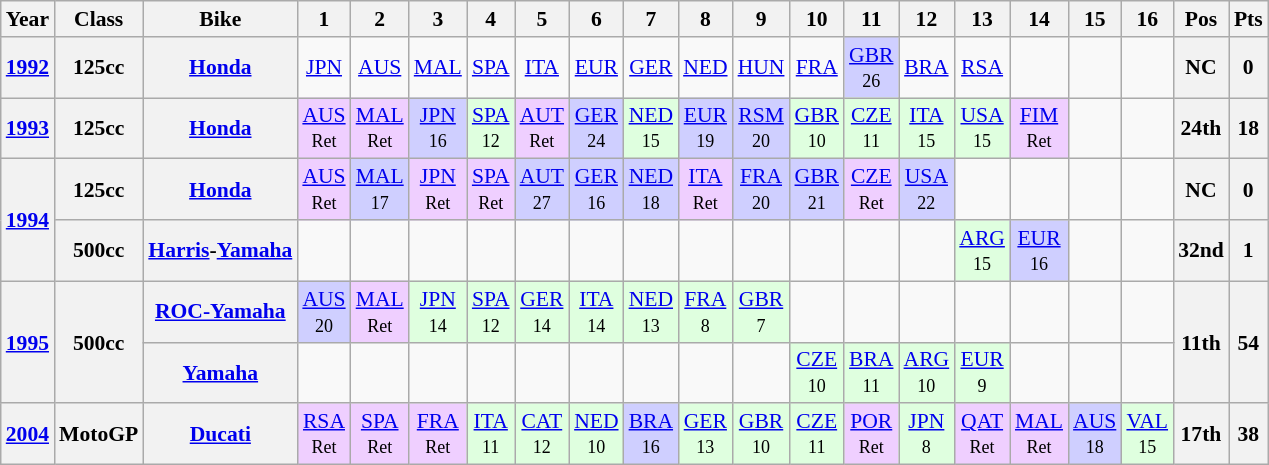<table class="wikitable" style="text-align:center; font-size:90%">
<tr>
<th>Year</th>
<th>Class</th>
<th>Bike</th>
<th>1</th>
<th>2</th>
<th>3</th>
<th>4</th>
<th>5</th>
<th>6</th>
<th>7</th>
<th>8</th>
<th>9</th>
<th>10</th>
<th>11</th>
<th>12</th>
<th>13</th>
<th>14</th>
<th>15</th>
<th>16</th>
<th>Pos</th>
<th>Pts</th>
</tr>
<tr>
<th><a href='#'>1992</a></th>
<th>125cc</th>
<th><a href='#'>Honda</a></th>
<td><a href='#'>JPN</a></td>
<td><a href='#'>AUS</a></td>
<td><a href='#'>MAL</a></td>
<td><a href='#'>SPA</a></td>
<td><a href='#'>ITA</a></td>
<td><a href='#'>EUR</a></td>
<td><a href='#'>GER</a></td>
<td><a href='#'>NED</a></td>
<td><a href='#'>HUN</a></td>
<td><a href='#'>FRA</a></td>
<td style="background:#CFCFFF;"><a href='#'>GBR</a><br><small>26</small></td>
<td><a href='#'>BRA</a></td>
<td><a href='#'>RSA</a></td>
<td></td>
<td></td>
<td></td>
<th>NC</th>
<th>0</th>
</tr>
<tr>
<th><a href='#'>1993</a></th>
<th>125cc</th>
<th><a href='#'>Honda</a></th>
<td style="background:#EFCFFF;"><a href='#'>AUS</a><br><small>Ret</small></td>
<td style="background:#EFCFFF;"><a href='#'>MAL</a><br><small>Ret</small></td>
<td style="background:#CFCFFF;"><a href='#'>JPN</a><br><small>16</small></td>
<td style="background:#DFFFDF;"><a href='#'>SPA</a><br><small>12</small></td>
<td style="background:#EFCFFF;"><a href='#'>AUT</a><br><small>Ret</small></td>
<td style="background:#CFCFFF;"><a href='#'>GER</a><br><small>24</small></td>
<td style="background:#DFFFDF;"><a href='#'>NED</a><br><small>15</small></td>
<td style="background:#CFCFFF;"><a href='#'>EUR</a><br><small>19</small></td>
<td style="background:#CFCFFF;"><a href='#'>RSM</a><br><small>20</small></td>
<td style="background:#DFFFDF;"><a href='#'>GBR</a><br><small>10</small></td>
<td style="background:#DFFFDF;"><a href='#'>CZE</a><br><small>11</small></td>
<td style="background:#DFFFDF;"><a href='#'>ITA</a><br><small>15</small></td>
<td style="background:#DFFFDF;"><a href='#'>USA</a><br><small>15</small></td>
<td style="background:#EFCFFF;"><a href='#'>FIM</a><br><small>Ret</small></td>
<td></td>
<td></td>
<th>24th</th>
<th>18</th>
</tr>
<tr>
<th rowspan=2><a href='#'>1994</a></th>
<th>125cc</th>
<th><a href='#'>Honda</a></th>
<td style="background:#EFCFFF;"><a href='#'>AUS</a><br><small>Ret</small></td>
<td style="background:#CFCFFF;"><a href='#'>MAL</a><br><small>17</small></td>
<td style="background:#EFCFFF;"><a href='#'>JPN</a><br><small>Ret</small></td>
<td style="background:#EFCFFF;"><a href='#'>SPA</a><br><small>Ret</small></td>
<td style="background:#CFCFFF;"><a href='#'>AUT</a><br><small>27</small></td>
<td style="background:#CFCFFF;"><a href='#'>GER</a><br><small>16</small></td>
<td style="background:#CFCFFF;"><a href='#'>NED</a><br><small>18</small></td>
<td style="background:#EFCFFF;"><a href='#'>ITA</a><br><small>Ret</small></td>
<td style="background:#CFCFFF;"><a href='#'>FRA</a><br><small>20</small></td>
<td style="background:#CFCFFF;"><a href='#'>GBR</a><br><small>21</small></td>
<td style="background:#EFCFFF;"><a href='#'>CZE</a><br><small>Ret</small></td>
<td style="background:#CFCFFF;"><a href='#'>USA</a><br><small>22</small></td>
<td></td>
<td></td>
<td></td>
<td></td>
<th>NC</th>
<th>0</th>
</tr>
<tr>
<th>500cc</th>
<th><a href='#'>Harris</a>-<a href='#'>Yamaha</a></th>
<td></td>
<td></td>
<td></td>
<td></td>
<td></td>
<td></td>
<td></td>
<td></td>
<td></td>
<td></td>
<td></td>
<td></td>
<td style="background:#DFFFDF;"><a href='#'>ARG</a><br><small>15</small></td>
<td style="background:#CFCFFF;"><a href='#'>EUR</a><br><small>16</small></td>
<td></td>
<td></td>
<th>32nd</th>
<th>1</th>
</tr>
<tr>
<th rowspan=2><a href='#'>1995</a></th>
<th rowspan=2>500cc</th>
<th><a href='#'>ROC-Yamaha</a></th>
<td style="background:#CFCFFF;"><a href='#'>AUS</a><br><small>20</small></td>
<td style="background:#EFCFFF;"><a href='#'>MAL</a><br><small>Ret</small></td>
<td style="background:#DFFFDF;"><a href='#'>JPN</a><br><small>14</small></td>
<td style="background:#DFFFDF;"><a href='#'>SPA</a><br><small>12</small></td>
<td style="background:#DFFFDF;"><a href='#'>GER</a><br><small>14</small></td>
<td style="background:#DFFFDF;"><a href='#'>ITA</a><br><small>14</small></td>
<td style="background:#DFFFDF;"><a href='#'>NED</a><br><small>13</small></td>
<td style="background:#DFFFDF;"><a href='#'>FRA</a><br><small>8</small></td>
<td style="background:#DFFFDF;"><a href='#'>GBR</a><br><small>7</small></td>
<td></td>
<td></td>
<td></td>
<td></td>
<td></td>
<td></td>
<td></td>
<th rowspan=2>11th</th>
<th rowspan=2>54</th>
</tr>
<tr>
<th><a href='#'>Yamaha</a></th>
<td></td>
<td></td>
<td></td>
<td></td>
<td></td>
<td></td>
<td></td>
<td></td>
<td></td>
<td style="background:#DFFFDF;"><a href='#'>CZE</a><br><small>10</small></td>
<td style="background:#DFFFDF;"><a href='#'>BRA</a><br><small>11</small></td>
<td style="background:#DFFFDF;"><a href='#'>ARG</a><br><small>10</small></td>
<td style="background:#DFFFDF;"><a href='#'>EUR</a><br><small>9</small></td>
<td></td>
<td></td>
<td></td>
</tr>
<tr>
<th><a href='#'>2004</a></th>
<th>MotoGP</th>
<th><a href='#'>Ducati</a></th>
<td style="background:#EFCFFF;"><a href='#'>RSA</a><br><small>Ret</small></td>
<td style="background:#EFCFFF;"><a href='#'>SPA</a><br><small>Ret</small></td>
<td style="background:#EFCFFF;"><a href='#'>FRA</a><br><small>Ret</small></td>
<td style="background:#DFFFDF;"><a href='#'>ITA</a><br><small>11</small></td>
<td style="background:#DFFFDF;"><a href='#'>CAT</a><br><small>12</small></td>
<td style="background:#DFFFDF;"><a href='#'>NED</a><br><small>10</small></td>
<td style="background:#CFCFFF;"><a href='#'>BRA</a><br><small>16</small></td>
<td style="background:#DFFFDF;"><a href='#'>GER</a><br><small>13</small></td>
<td style="background:#DFFFDF;"><a href='#'>GBR</a><br><small>10</small></td>
<td style="background:#DFFFDF;"><a href='#'>CZE</a><br><small>11</small></td>
<td style="background:#EFCFFF;"><a href='#'>POR</a><br><small>Ret</small></td>
<td style="background:#DFFFDF;"><a href='#'>JPN</a><br><small>8</small></td>
<td style="background:#EFCFFF;"><a href='#'>QAT</a><br><small>Ret</small></td>
<td style="background:#EFCFFF;"><a href='#'>MAL</a><br><small>Ret</small></td>
<td style="background:#CFCFFF;"><a href='#'>AUS</a><br><small>18</small></td>
<td style="background:#DFFFDF;"><a href='#'>VAL</a><br><small>15</small></td>
<th>17th</th>
<th>38</th>
</tr>
</table>
